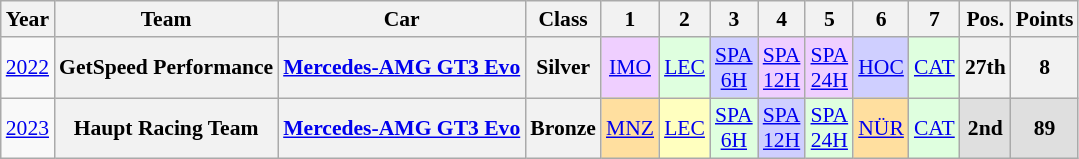<table class="wikitable" border="1" style="text-align:center; font-size:90%;">
<tr>
<th>Year</th>
<th>Team</th>
<th>Car</th>
<th>Class</th>
<th>1</th>
<th>2</th>
<th>3</th>
<th>4</th>
<th>5</th>
<th>6</th>
<th>7</th>
<th>Pos.</th>
<th>Points</th>
</tr>
<tr>
<td><a href='#'>2022</a></td>
<th>GetSpeed Performance</th>
<th><a href='#'>Mercedes-AMG GT3 Evo</a></th>
<th>Silver</th>
<td style="background:#EFCFFF;"><a href='#'>IMO</a><br></td>
<td style="background:#DFFFDF;"><a href='#'>LEC</a><br></td>
<td style="background:#CFCFFF;"><a href='#'>SPA<br>6H</a><br></td>
<td style="background:#EFCFFF;"><a href='#'>SPA<br>12H</a><br></td>
<td style="background:#EFCFFF;"><a href='#'>SPA<br>24H</a><br></td>
<td style="background:#CFCFFF;"><a href='#'>HOC</a><br></td>
<td style="background:#DFFFDF;"><a href='#'>CAT</a><br></td>
<th>27th</th>
<th>8</th>
</tr>
<tr>
<td><a href='#'>2023</a></td>
<th>Haupt Racing Team</th>
<th><a href='#'>Mercedes-AMG GT3 Evo</a></th>
<th>Bronze</th>
<td style="background:#FFDF9F;"><a href='#'>MNZ</a><br></td>
<td style="background:#FFFFBF;"><a href='#'>LEC</a><br></td>
<td style="background:#DFFFDF;"><a href='#'>SPA<br>6H</a><br></td>
<td style="background:#CFCFFF;"><a href='#'>SPA<br>12H</a><br></td>
<td style="background:#DFFFDF;"><a href='#'>SPA<br>24H</a><br></td>
<td style="background:#FFDF9F;"><a href='#'>NÜR</a><br></td>
<td style="background:#DFFFDF;"><a href='#'>CAT</a><br></td>
<th style="background:#DFDFDF;">2nd</th>
<th style="background:#DFDFDF;">89</th>
</tr>
</table>
